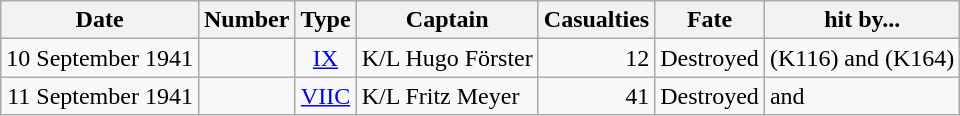<table class="wikitable">
<tr>
<th>Date</th>
<th>Number</th>
<th>Type</th>
<th>Captain</th>
<th>Casualties</th>
<th>Fate</th>
<th>hit by...</th>
</tr>
<tr>
<td align="right">10 September 1941</td>
<td align="center"></td>
<td align="center"><a href='#'>IX</a></td>
<td align="left">K/L Hugo Förster</td>
<td align="right">12</td>
<td align="left">Destroyed</td>
<td align="left"> (K116) and  (K164)</td>
</tr>
<tr>
<td align="right">11 September 1941</td>
<td align="center"></td>
<td align="center"><a href='#'>VIIC</a></td>
<td align="left">K/L Fritz Meyer</td>
<td align="right">41</td>
<td align="left">Destroyed</td>
<td align="left"> and </td>
</tr>
</table>
